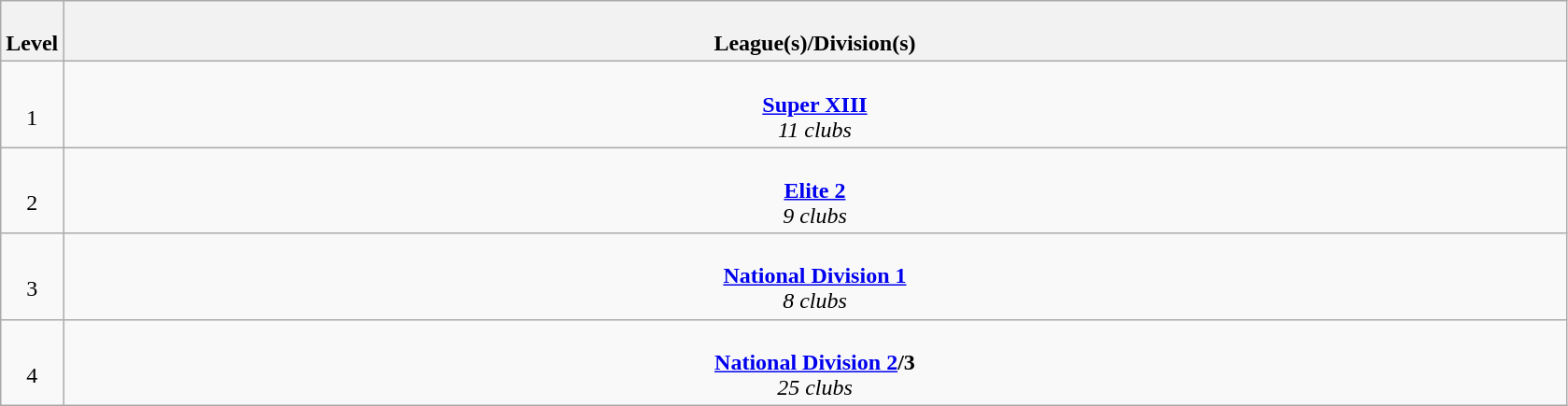<table class="wikitable" style="text-align: center;">
<tr>
<th colspan="1" width="4%"><br>Level</th>
<th colspan="6" width="96%"><br>League(s)/Division(s)</th>
</tr>
<tr>
<td colspan="1" width="4%"><br>1</td>
<td colspan="6" width="96%"><br><strong><a href='#'>Super XIII</a></strong><br>
<em>11 clubs</em></td>
</tr>
<tr>
<td colspan="1" width="4%"><br>2</td>
<td colspan="6" width="96%"><br><strong><a href='#'>Elite 2</a></strong><br>
<em>9 clubs</em></td>
</tr>
<tr>
<td colspan="1" width="4%"><br>3</td>
<td colspan="6" width="96%"><br><strong><a href='#'>National Division 1</a></strong><br>
<em>8 clubs</em></td>
</tr>
<tr>
<td colspan="1" width="4%"><br>4</td>
<td colspan="6" width="96%"><br><strong><a href='#'>National Division 2</a>/3</strong>
<br><em>25 clubs</em></td>
</tr>
</table>
